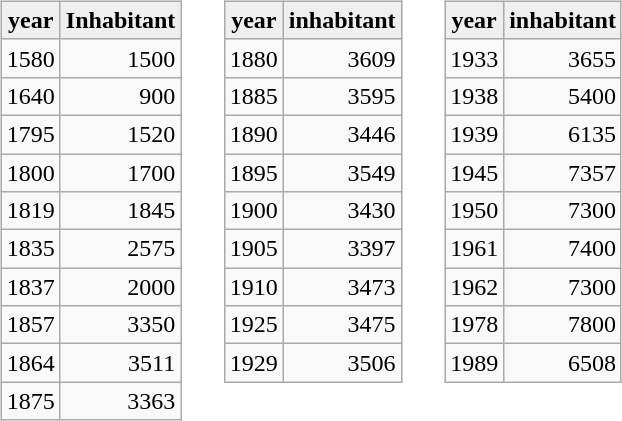<table style=text-align:right>
<tr>
<td valign="top"><br><table class="wikitable">
<tr>
<th style="background:#EFEFEF;">year</th>
<th style="background:#EFEFEF;">Inhabitant</th>
</tr>
<tr>
<td>1580</td>
<td>1500</td>
</tr>
<tr>
<td>1640</td>
<td>900</td>
</tr>
<tr>
<td>1795</td>
<td>1520</td>
</tr>
<tr>
<td>1800</td>
<td>1700</td>
</tr>
<tr>
<td>1819</td>
<td>1845</td>
</tr>
<tr>
<td>1835</td>
<td>2575</td>
</tr>
<tr>
<td>1837</td>
<td>2000</td>
</tr>
<tr>
<td>1857</td>
<td>3350</td>
</tr>
<tr>
<td>1864</td>
<td>3511</td>
</tr>
<tr>
<td>1875</td>
<td>3363</td>
</tr>
</table>
</td>
<td></td>
<td></td>
<td valign="top"><br><table class="wikitable">
<tr>
<th style="background:#EFEFEF;">year</th>
<th style="background:#EFEFEF;">inhabitant</th>
</tr>
<tr>
<td>1880</td>
<td>3609</td>
</tr>
<tr>
<td>1885</td>
<td>3595</td>
</tr>
<tr>
<td>1890</td>
<td>3446</td>
</tr>
<tr>
<td>1895</td>
<td>3549</td>
</tr>
<tr>
<td>1900</td>
<td>3430</td>
</tr>
<tr>
<td>1905</td>
<td>3397</td>
</tr>
<tr>
<td>1910</td>
<td>3473</td>
</tr>
<tr>
<td>1925</td>
<td>3475</td>
</tr>
<tr>
<td>1929</td>
<td>3506</td>
</tr>
</table>
</td>
<td></td>
<td></td>
<td valign="top"><br><table class="wikitable">
<tr>
<th style="background:#EFEFEF;">year</th>
<th style="background:#EFEFEF;">inhabitant</th>
</tr>
<tr>
<td>1933</td>
<td>3655</td>
</tr>
<tr>
<td>1938</td>
<td>5400</td>
</tr>
<tr>
<td>1939</td>
<td>6135</td>
</tr>
<tr>
<td>1945</td>
<td>7357</td>
</tr>
<tr>
<td>1950</td>
<td>7300</td>
</tr>
<tr>
<td>1961</td>
<td>7400</td>
</tr>
<tr>
<td>1962</td>
<td>7300</td>
</tr>
<tr>
<td>1978</td>
<td>7800</td>
</tr>
<tr>
<td>1989</td>
<td>6508</td>
</tr>
</table>
</td>
</tr>
</table>
